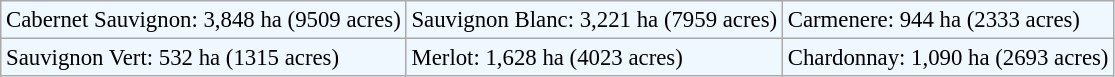<table class="wikitable" style="background:#F0F8FF; font-size:95%;">
<tr>
<td>Cabernet Sauvignon: 3,848 ha (9509 acres)</td>
<td>Sauvignon Blanc: 3,221 ha (7959 acres)</td>
<td>Carmenere: 944 ha (2333 acres)</td>
</tr>
<tr>
<td>Sauvignon Vert: 532 ha (1315 acres)</td>
<td>Merlot: 1,628 ha (4023 acres)</td>
<td>Chardonnay: 1,090 ha (2693 acres)</td>
</tr>
</table>
